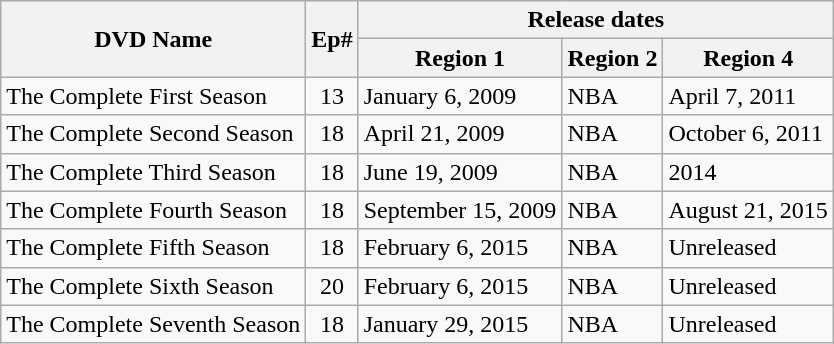<table class="wikitable">
<tr>
<th rowspan="2">DVD Name</th>
<th rowspan="2">Ep#</th>
<th colspan="3">Release dates</th>
</tr>
<tr>
<th>Region 1</th>
<th>Region 2</th>
<th>Region 4</th>
</tr>
<tr>
<td>The Complete First Season</td>
<td align="center">13</td>
<td>January 6, 2009</td>
<td>NBA</td>
<td>April 7, 2011</td>
</tr>
<tr>
<td>The Complete Second Season</td>
<td align="center">18</td>
<td>April 21, 2009</td>
<td>NBA</td>
<td>October 6, 2011</td>
</tr>
<tr>
<td>The Complete Third Season</td>
<td align="center">18</td>
<td>June 19, 2009</td>
<td>NBA</td>
<td>2014</td>
</tr>
<tr>
<td>The Complete Fourth Season</td>
<td align="center">18</td>
<td>September 15, 2009</td>
<td>NBA</td>
<td>August 21, 2015</td>
</tr>
<tr>
<td>The Complete Fifth Season</td>
<td align="center">18</td>
<td>February 6, 2015</td>
<td>NBA</td>
<td>Unreleased</td>
</tr>
<tr>
<td>The Complete Sixth Season</td>
<td align="center">20</td>
<td>February 6, 2015</td>
<td>NBA</td>
<td>Unreleased</td>
</tr>
<tr>
<td>The Complete Seventh Season</td>
<td align="center">18</td>
<td>January 29, 2015</td>
<td>NBA</td>
<td>Unreleased</td>
</tr>
</table>
